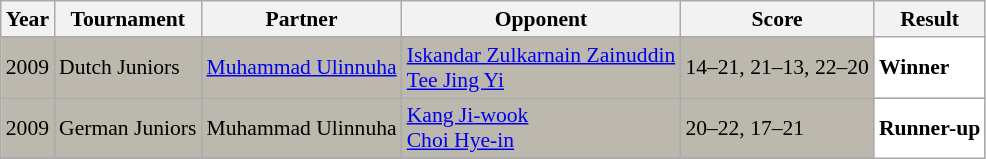<table class="sortable wikitable" style="font-size: 90%;">
<tr>
<th>Year</th>
<th>Tournament</th>
<th>Partner</th>
<th>Opponent</th>
<th>Score</th>
<th>Result</th>
</tr>
<tr style="background:#BDB8AD">
<td align="center">2009</td>
<td align="left">Dutch Juniors</td>
<td align="left"> <a href='#'>Muhammad Ulinnuha</a></td>
<td align="left"> <a href='#'>Iskandar Zulkarnain Zainuddin</a><br> <a href='#'>Tee Jing Yi</a></td>
<td align="left">14–21, 21–13, 22–20</td>
<td style="text-align:left; background:white"> <strong>Winner</strong></td>
</tr>
<tr style="background:#BDB8AD">
<td align="center">2009</td>
<td align="left">German Juniors</td>
<td align="left"> Muhammad Ulinnuha</td>
<td align="left"> <a href='#'>Kang Ji-wook</a><br> <a href='#'>Choi Hye-in</a></td>
<td align="left">20–22, 17–21</td>
<td style="text-align:left; background:white"> <strong>Runner-up</strong></td>
</tr>
</table>
